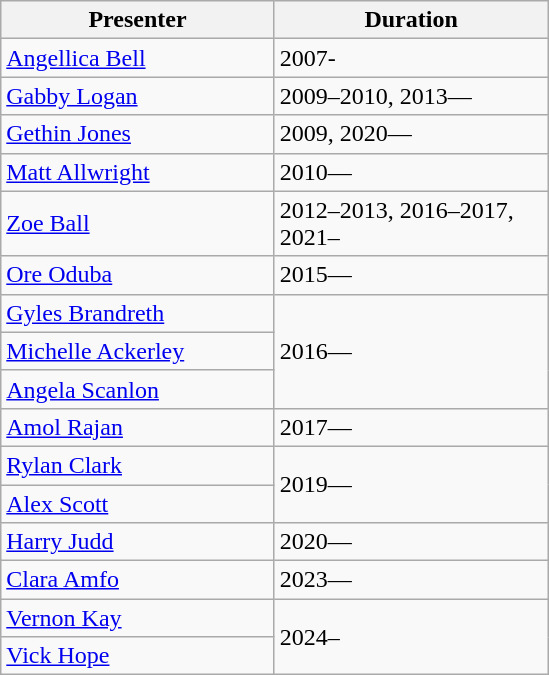<table class="wikitable">
<tr>
<th style="width:175px;" scope="col">Presenter</th>
<th style="width:175px;">Duration</th>
</tr>
<tr>
<td><a href='#'>Angellica Bell</a></td>
<td>2007-</td>
</tr>
<tr>
<td><a href='#'>Gabby Logan</a></td>
<td>2009–2010, 2013—</td>
</tr>
<tr>
<td><a href='#'>Gethin Jones</a></td>
<td>2009, 2020—</td>
</tr>
<tr>
<td><a href='#'>Matt Allwright</a></td>
<td>2010—</td>
</tr>
<tr>
<td><a href='#'>Zoe Ball</a></td>
<td>2012–2013, 2016–2017, 2021–</td>
</tr>
<tr>
<td><a href='#'>Ore Oduba</a></td>
<td>2015—</td>
</tr>
<tr>
<td><a href='#'>Gyles Brandreth</a></td>
<td rowspan="3">2016—</td>
</tr>
<tr>
<td><a href='#'>Michelle Ackerley</a></td>
</tr>
<tr>
<td><a href='#'>Angela Scanlon</a></td>
</tr>
<tr>
<td><a href='#'>Amol Rajan</a></td>
<td>2017—</td>
</tr>
<tr>
<td><a href='#'>Rylan Clark</a></td>
<td rowspan="2">2019—</td>
</tr>
<tr>
<td><a href='#'>Alex Scott</a></td>
</tr>
<tr>
<td><a href='#'>Harry Judd</a></td>
<td>2020—</td>
</tr>
<tr>
<td><a href='#'>Clara Amfo</a></td>
<td>2023—</td>
</tr>
<tr>
<td><a href='#'>Vernon Kay</a></td>
<td rowspan="2">2024–</td>
</tr>
<tr>
<td><a href='#'>Vick Hope</a></td>
</tr>
</table>
